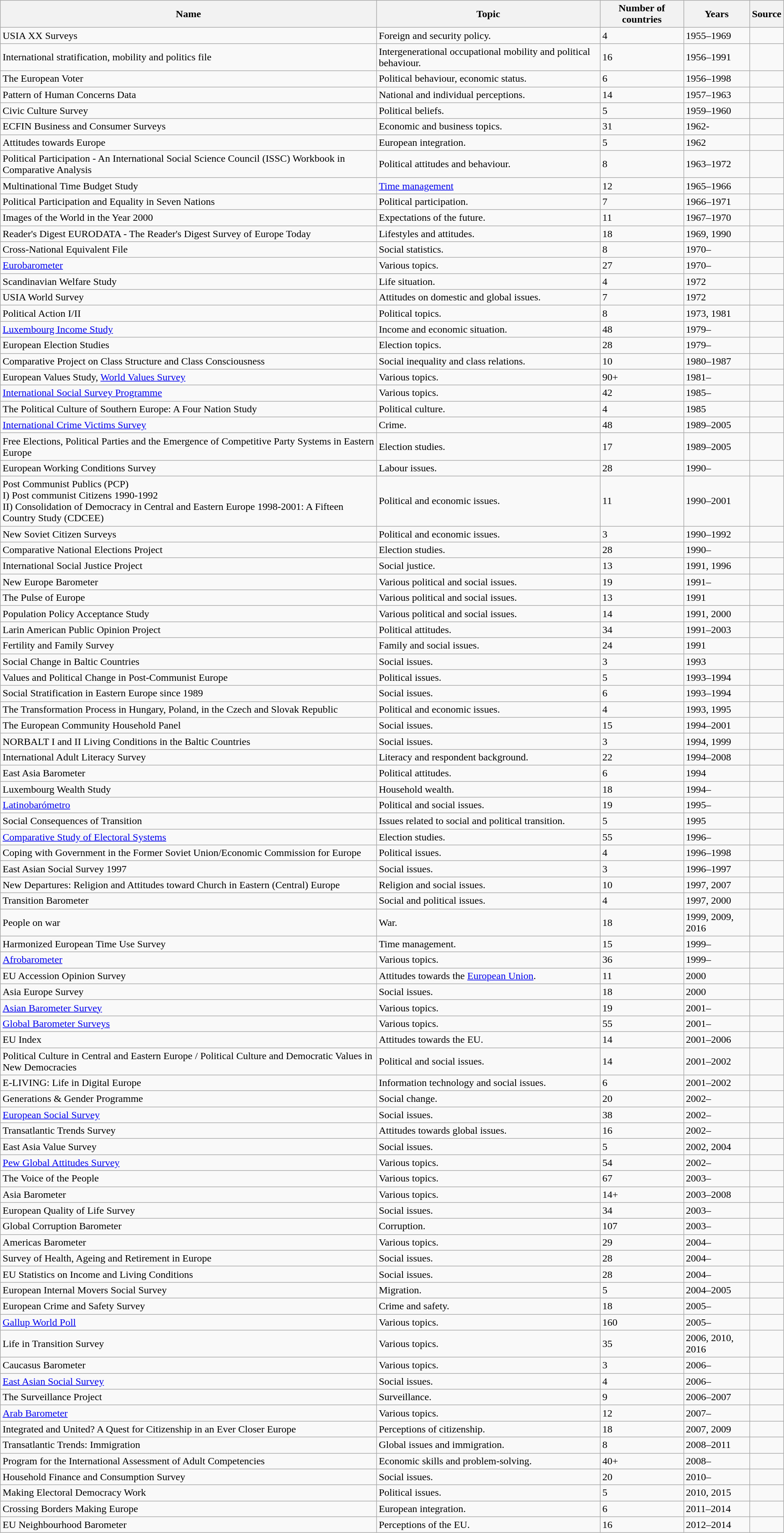<table class="wikitable sortable">
<tr>
<th>Name</th>
<th>Topic</th>
<th>Number of countries</th>
<th>Years</th>
<th>Source</th>
</tr>
<tr>
<td>USIA XX Surveys</td>
<td>Foreign and security policy.</td>
<td>4</td>
<td>1955–1969</td>
<td></td>
</tr>
<tr>
<td>International stratification, mobility and politics file</td>
<td>Intergenerational occupational mobility and political behaviour.</td>
<td>16</td>
<td>1956–1991</td>
<td></td>
</tr>
<tr>
<td>The European Voter</td>
<td>Political behaviour, economic status.</td>
<td>6</td>
<td>1956–1998</td>
<td></td>
</tr>
<tr>
<td>Pattern of Human Concerns Data</td>
<td>National and individual perceptions.</td>
<td>14</td>
<td>1957–1963</td>
<td></td>
</tr>
<tr>
<td>Civic Culture Survey</td>
<td>Political beliefs.</td>
<td>5</td>
<td>1959–1960</td>
<td></td>
</tr>
<tr>
<td>ECFIN Business and Consumer Surveys</td>
<td>Economic and business topics.</td>
<td>31</td>
<td>1962-</td>
<td></td>
</tr>
<tr>
<td>Attitudes towards Europe</td>
<td>European integration.</td>
<td>5</td>
<td>1962</td>
<td></td>
</tr>
<tr>
<td>Political Participation - An International Social Science Council (ISSC) Workbook in Comparative Analysis</td>
<td>Political attitudes and behaviour.</td>
<td>8</td>
<td>1963–1972</td>
<td></td>
</tr>
<tr>
<td>Multinational Time Budget Study</td>
<td><a href='#'>Time management</a></td>
<td>12</td>
<td>1965–1966</td>
<td></td>
</tr>
<tr>
<td>Political Participation and Equality in Seven Nations</td>
<td>Political participation.</td>
<td>7</td>
<td>1966–1971</td>
<td></td>
</tr>
<tr>
<td>Images of the World in the Year 2000</td>
<td>Expectations of the future.</td>
<td>11</td>
<td>1967–1970</td>
<td></td>
</tr>
<tr>
<td>Reader's Digest EURODATA - The Reader's Digest Survey of Europe Today</td>
<td>Lifestyles and attitudes.</td>
<td>18</td>
<td>1969, 1990</td>
<td></td>
</tr>
<tr>
<td>Cross-National Equivalent File</td>
<td>Social statistics.</td>
<td>8</td>
<td>1970–</td>
<td></td>
</tr>
<tr>
<td><a href='#'>Eurobarometer</a></td>
<td>Various topics.</td>
<td>27</td>
<td>1970–</td>
<td></td>
</tr>
<tr>
<td>Scandinavian Welfare Study</td>
<td>Life situation.</td>
<td>4</td>
<td>1972</td>
<td></td>
</tr>
<tr>
<td>USIA World Survey</td>
<td>Attitudes on domestic and global issues.</td>
<td>7</td>
<td>1972</td>
<td></td>
</tr>
<tr>
<td>Political Action I/II</td>
<td>Political topics.</td>
<td>8</td>
<td>1973, 1981</td>
<td></td>
</tr>
<tr>
<td><a href='#'>Luxembourg Income Study</a></td>
<td>Income and economic situation.</td>
<td>48</td>
<td>1979–</td>
<td></td>
</tr>
<tr>
<td>European Election Studies</td>
<td>Election topics.</td>
<td>28</td>
<td>1979–</td>
<td></td>
</tr>
<tr>
<td>Comparative Project on Class Structure and Class Consciousness</td>
<td>Social inequality and class relations.</td>
<td>10</td>
<td>1980–1987</td>
<td></td>
</tr>
<tr>
<td>European Values Study, <a href='#'>World Values Survey</a></td>
<td>Various topics.</td>
<td>90+</td>
<td>1981–</td>
<td></td>
</tr>
<tr>
<td><a href='#'>International Social Survey Programme</a></td>
<td>Various topics.</td>
<td>42</td>
<td>1985–</td>
<td></td>
</tr>
<tr>
<td>The Political Culture of Southern Europe: A Four Nation Study</td>
<td>Political culture.</td>
<td>4</td>
<td>1985</td>
<td></td>
</tr>
<tr>
<td><a href='#'>International Crime Victims Survey</a></td>
<td>Crime.</td>
<td>48</td>
<td>1989–2005</td>
<td></td>
</tr>
<tr>
<td>Free Elections, Political Parties and the Emergence of Competitive Party Systems in Eastern Europe</td>
<td>Election studies.</td>
<td>17</td>
<td>1989–2005</td>
<td></td>
</tr>
<tr>
<td>European Working Conditions Survey</td>
<td>Labour issues.</td>
<td>28</td>
<td>1990–</td>
<td></td>
</tr>
<tr>
<td>Post Communist Publics (PCP)<br>I) Post communist Citizens 1990-1992<br>II) Consolidation of Democracy in Central and Eastern Europe 1998-2001: A Fifteen Country Study (CDCEE)</td>
<td>Political and economic issues.</td>
<td>11</td>
<td>1990–2001</td>
<td></td>
</tr>
<tr>
<td>New Soviet Citizen Surveys</td>
<td>Political and economic issues.</td>
<td>3</td>
<td>1990–1992</td>
<td></td>
</tr>
<tr>
<td>Comparative National Elections Project</td>
<td>Election studies.</td>
<td>28</td>
<td>1990–</td>
<td></td>
</tr>
<tr>
<td>International Social Justice Project</td>
<td>Social justice.</td>
<td>13</td>
<td>1991, 1996</td>
<td></td>
</tr>
<tr>
<td>New Europe Barometer</td>
<td>Various political and social issues.</td>
<td>19</td>
<td>1991–</td>
<td></td>
</tr>
<tr>
<td>The Pulse of Europe</td>
<td>Various political and social issues.</td>
<td>13</td>
<td>1991</td>
<td></td>
</tr>
<tr>
<td>Population Policy Acceptance Study</td>
<td>Various political and social issues.</td>
<td>14</td>
<td>1991, 2000</td>
<td></td>
</tr>
<tr>
<td>Larin American Public Opinion Project</td>
<td>Political attitudes.</td>
<td>34</td>
<td>1991–2003</td>
<td></td>
</tr>
<tr>
<td>Fertility and Family Survey</td>
<td>Family and social issues.</td>
<td>24</td>
<td>1991</td>
<td></td>
</tr>
<tr>
<td>Social Change in Baltic Countries</td>
<td>Social issues.</td>
<td>3</td>
<td>1993</td>
<td></td>
</tr>
<tr>
<td>Values and Political Change in Post-Communist Europe</td>
<td>Political issues.</td>
<td>5</td>
<td>1993–1994</td>
<td></td>
</tr>
<tr>
<td>Social Stratification in Eastern Europe since 1989</td>
<td>Social issues.</td>
<td>6</td>
<td>1993–1994</td>
<td></td>
</tr>
<tr>
<td>The Transformation Process in Hungary, Poland, in the Czech and Slovak Republic</td>
<td>Political and economic issues.</td>
<td>4</td>
<td>1993, 1995</td>
<td></td>
</tr>
<tr>
<td>The European Community Household Panel</td>
<td>Social issues.</td>
<td>15</td>
<td>1994–2001</td>
<td></td>
</tr>
<tr>
<td>NORBALT I and II Living Conditions in the Baltic Countries</td>
<td>Social issues.</td>
<td>3</td>
<td>1994, 1999</td>
<td></td>
</tr>
<tr>
<td>International Adult Literacy Survey</td>
<td>Literacy and respondent background.</td>
<td>22</td>
<td>1994–2008</td>
<td></td>
</tr>
<tr>
<td>East Asia Barometer</td>
<td>Political attitudes.</td>
<td>6</td>
<td>1994</td>
<td></td>
</tr>
<tr>
<td>Luxembourg Wealth Study</td>
<td>Household wealth.</td>
<td>18</td>
<td>1994–</td>
<td></td>
</tr>
<tr>
<td><a href='#'>Latinobarómetro</a></td>
<td>Political and social issues.</td>
<td>19</td>
<td>1995–</td>
<td></td>
</tr>
<tr>
<td>Social Consequences of Transition</td>
<td>Issues related to social and political transition.</td>
<td>5</td>
<td>1995</td>
<td></td>
</tr>
<tr>
<td><a href='#'>Comparative Study of Electoral Systems</a></td>
<td>Election studies.</td>
<td>55</td>
<td>1996–</td>
<td></td>
</tr>
<tr>
<td>Coping with Government in the Former Soviet Union/Economic Commission for Europe</td>
<td>Political issues.</td>
<td>4</td>
<td>1996–1998</td>
<td></td>
</tr>
<tr>
<td>East Asian Social Survey 1997</td>
<td>Social issues.</td>
<td>3</td>
<td>1996–1997</td>
<td></td>
</tr>
<tr>
<td>New Departures: Religion and Attitudes toward Church in Eastern (Central) Europe</td>
<td>Religion and social issues.</td>
<td>10</td>
<td>1997, 2007</td>
<td></td>
</tr>
<tr>
<td>Transition Barometer</td>
<td>Social and political issues.</td>
<td>4</td>
<td>1997, 2000</td>
<td></td>
</tr>
<tr>
<td>People on war</td>
<td>War.</td>
<td>18</td>
<td>1999, 2009, 2016</td>
<td></td>
</tr>
<tr>
<td>Harmonized European Time Use Survey</td>
<td>Time management.</td>
<td>15</td>
<td>1999–</td>
<td></td>
</tr>
<tr>
<td><a href='#'>Afrobarometer</a></td>
<td>Various topics.</td>
<td>36</td>
<td>1999–</td>
<td></td>
</tr>
<tr>
<td>EU Accession Opinion Survey</td>
<td>Attitudes towards the <a href='#'>European Union</a>.</td>
<td>11</td>
<td>2000</td>
<td></td>
</tr>
<tr>
<td>Asia Europe Survey</td>
<td>Social issues.</td>
<td>18</td>
<td>2000</td>
<td></td>
</tr>
<tr>
<td><a href='#'>Asian Barometer Survey</a></td>
<td>Various topics.</td>
<td>19</td>
<td>2001–</td>
<td></td>
</tr>
<tr>
<td><a href='#'>Global Barometer Surveys</a></td>
<td>Various topics.</td>
<td>55</td>
<td>2001–</td>
<td></td>
</tr>
<tr>
<td>EU Index</td>
<td>Attitudes towards the EU.</td>
<td>14</td>
<td>2001–2006</td>
<td></td>
</tr>
<tr>
<td>Political Culture in Central and Eastern Europe / Political Culture and Democratic Values in New Democracies</td>
<td>Political and social issues.</td>
<td>14</td>
<td>2001–2002</td>
<td></td>
</tr>
<tr>
<td>E-LIVING: Life in Digital Europe</td>
<td>Information technology and social issues.</td>
<td>6</td>
<td>2001–2002</td>
<td></td>
</tr>
<tr>
<td>Generations & Gender Programme</td>
<td>Social change.</td>
<td>20</td>
<td>2002–</td>
<td></td>
</tr>
<tr>
<td><a href='#'>European Social Survey</a></td>
<td>Social issues.</td>
<td>38</td>
<td>2002–</td>
<td></td>
</tr>
<tr>
<td>Transatlantic Trends Survey</td>
<td>Attitudes towards global issues.</td>
<td>16</td>
<td>2002–</td>
<td></td>
</tr>
<tr>
<td>East Asia Value Survey</td>
<td>Social issues.</td>
<td>5</td>
<td>2002, 2004</td>
<td></td>
</tr>
<tr>
<td><a href='#'>Pew Global Attitudes Survey</a></td>
<td>Various topics.</td>
<td>54</td>
<td>2002–</td>
<td></td>
</tr>
<tr>
<td>The Voice of the People</td>
<td>Various topics.</td>
<td>67</td>
<td>2003–</td>
<td></td>
</tr>
<tr>
<td>Asia Barometer</td>
<td>Various topics.</td>
<td>14+</td>
<td>2003–2008</td>
<td></td>
</tr>
<tr>
<td>European Quality of Life Survey</td>
<td>Social issues.</td>
<td>34</td>
<td>2003–</td>
<td></td>
</tr>
<tr>
<td>Global Corruption Barometer</td>
<td>Corruption.</td>
<td>107</td>
<td>2003–</td>
<td></td>
</tr>
<tr>
<td>Americas Barometer</td>
<td>Various topics.</td>
<td>29</td>
<td>2004–</td>
<td></td>
</tr>
<tr>
<td>Survey of Health, Ageing and Retirement in Europe</td>
<td>Social issues.</td>
<td>28</td>
<td>2004–</td>
<td></td>
</tr>
<tr>
<td>EU Statistics on Income and Living Conditions</td>
<td>Social issues.</td>
<td>28</td>
<td>2004–</td>
<td></td>
</tr>
<tr>
<td>European Internal Movers Social Survey</td>
<td>Migration.</td>
<td>5</td>
<td>2004–2005</td>
<td></td>
</tr>
<tr>
<td>European Crime and Safety Survey</td>
<td>Crime and safety.</td>
<td>18</td>
<td>2005–</td>
<td></td>
</tr>
<tr>
<td><a href='#'>Gallup World Poll</a></td>
<td>Various topics.</td>
<td>160</td>
<td>2005–</td>
<td></td>
</tr>
<tr>
<td>Life in Transition Survey</td>
<td>Various topics.</td>
<td>35</td>
<td>2006, 2010, 2016</td>
<td></td>
</tr>
<tr>
<td>Caucasus Barometer</td>
<td>Various topics.</td>
<td>3</td>
<td>2006–</td>
<td></td>
</tr>
<tr>
<td><a href='#'>East Asian Social Survey</a></td>
<td>Social issues.</td>
<td>4</td>
<td>2006–</td>
<td></td>
</tr>
<tr>
<td>The Surveillance Project</td>
<td>Surveillance.</td>
<td>9</td>
<td>2006–2007</td>
<td></td>
</tr>
<tr>
<td><a href='#'>Arab Barometer</a></td>
<td>Various topics.</td>
<td>12</td>
<td>2007–</td>
<td></td>
</tr>
<tr>
<td>Integrated and United? A Quest for Citizenship in an Ever Closer Europe</td>
<td>Perceptions of citizenship.</td>
<td>18</td>
<td>2007, 2009</td>
<td></td>
</tr>
<tr>
<td>Transatlantic Trends: Immigration</td>
<td>Global issues and immigration.</td>
<td>8</td>
<td>2008–2011</td>
<td></td>
</tr>
<tr>
<td>Program for the International Assessment of Adult Competencies</td>
<td>Economic skills and problem-solving.</td>
<td>40+</td>
<td>2008–</td>
<td></td>
</tr>
<tr>
<td>Household Finance and Consumption Survey</td>
<td>Social issues.</td>
<td>20</td>
<td>2010–</td>
<td></td>
</tr>
<tr>
<td>Making Electoral Democracy Work</td>
<td>Political issues.</td>
<td>5</td>
<td>2010, 2015</td>
<td></td>
</tr>
<tr>
<td>Crossing Borders Making Europe</td>
<td>European integration.</td>
<td>6</td>
<td>2011–2014</td>
<td></td>
</tr>
<tr>
<td>EU Neighbourhood Barometer</td>
<td>Perceptions of the EU.</td>
<td>16</td>
<td>2012–2014</td>
<td></td>
</tr>
</table>
